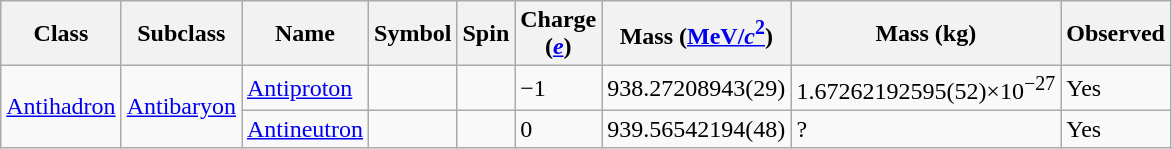<table class="wikitable">
<tr>
<th>Class</th>
<th>Subclass</th>
<th>Name</th>
<th>Symbol</th>
<th>Spin</th>
<th>Charge<br>(<a href='#'><em>e</em></a>)</th>
<th>Mass (<a href='#'>MeV/<em>c</em><sup>2</sup></a>)</th>
<th>Mass (kg)</th>
<th>Observed</th>
</tr>
<tr>
<td rowspan="2"><a href='#'>Antihadron</a></td>
<td rowspan="2"><a href='#'>Antibaryon</a></td>
<td><a href='#'>Antiproton</a></td>
<td></td>
<td></td>
<td>−1</td>
<td>938.27208943(29)</td>
<td>1.67262192595(52)×10<sup>−27</sup></td>
<td>Yes</td>
</tr>
<tr>
<td><a href='#'>Antineutron</a></td>
<td></td>
<td></td>
<td>0</td>
<td>939.56542194(48)</td>
<td>?</td>
<td>Yes</td>
</tr>
</table>
